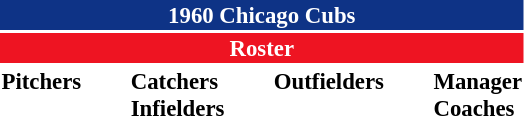<table class="toccolours" style="font-size: 95%;">
<tr>
<th colspan="10" style="background-color: #0e3386; color: white; text-align: center;">1960 Chicago Cubs</th>
</tr>
<tr>
<td colspan="10" style="background-color: #EE1422; color: white; text-align: center;"><strong>Roster</strong></td>
</tr>
<tr>
<td valign="top"><strong>Pitchers</strong><br>















</td>
<td width="25px"></td>
<td valign="top"><strong>Catchers</strong><br>







<strong>Infielders</strong>











</td>
<td width="25px"></td>
<td valign="top"><strong>Outfielders</strong><br>








</td>
<td width="25px"></td>
<td valign="top"><strong>Manager</strong><br>

<strong>Coaches</strong>






</td>
</tr>
<tr>
</tr>
</table>
